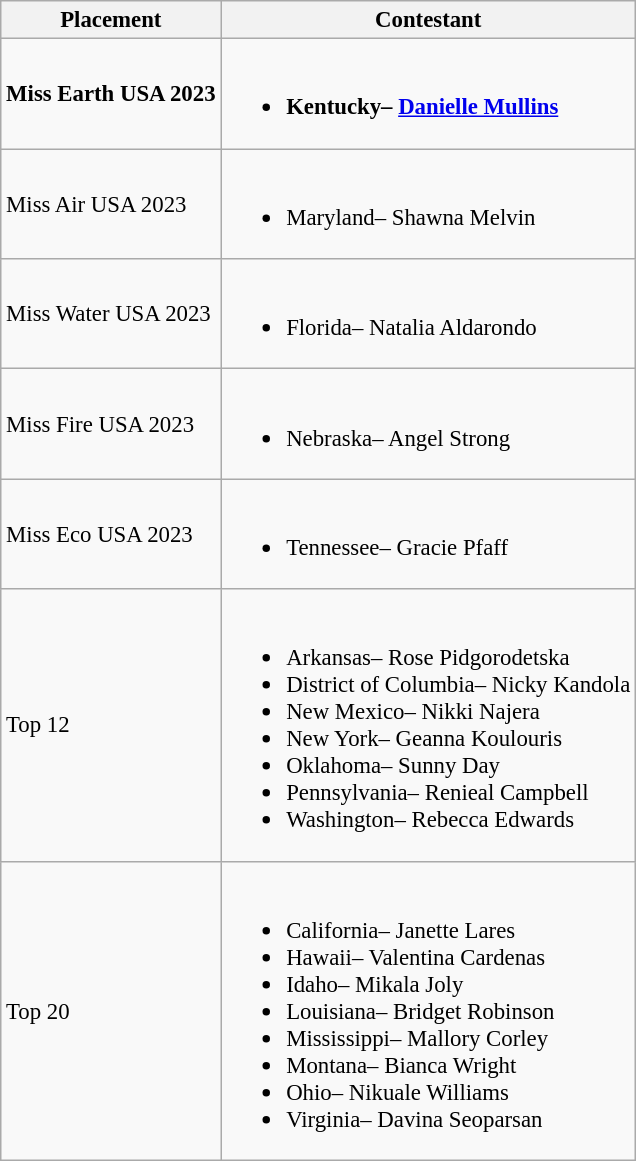<table class="wikitable sortable" style="font-size: 95%;">
<tr>
<th>Placement</th>
<th>Contestant</th>
</tr>
<tr>
<td><strong>Miss Earth USA 2023</strong></td>
<td><br><ul><li><strong>Kentucky– <a href='#'>Danielle Mullins</a></strong></li></ul></td>
</tr>
<tr>
<td>Miss Air USA 2023</td>
<td><br><ul><li>Maryland– Shawna Melvin</li></ul></td>
</tr>
<tr>
<td>Miss Water USA 2023</td>
<td><br><ul><li>Florida– Natalia Aldarondo</li></ul></td>
</tr>
<tr>
<td>Miss Fire USA 2023</td>
<td><br><ul><li>Nebraska– Angel Strong</li></ul></td>
</tr>
<tr>
<td>Miss Eco USA 2023</td>
<td><br><ul><li>Tennessee– Gracie Pfaff</li></ul></td>
</tr>
<tr>
<td>Top 12</td>
<td><br><ul><li>Arkansas– Rose Pidgorodetska</li><li>District of Columbia– Nicky Kandola</li><li>New Mexico– Nikki Najera</li><li>New York– Geanna Koulouris</li><li>Oklahoma– Sunny Day</li><li>Pennsylvania– Renieal Campbell</li><li>Washington– Rebecca Edwards</li></ul></td>
</tr>
<tr>
<td>Top 20</td>
<td><br><ul><li>California– Janette Lares</li><li>Hawaii– Valentina Cardenas</li><li>Idaho– Mikala Joly</li><li>Louisiana– Bridget Robinson</li><li>Mississippi– Mallory Corley</li><li>Montana– Bianca Wright</li><li>Ohio– Nikuale Williams</li><li>Virginia– Davina Seoparsan</li></ul></td>
</tr>
</table>
